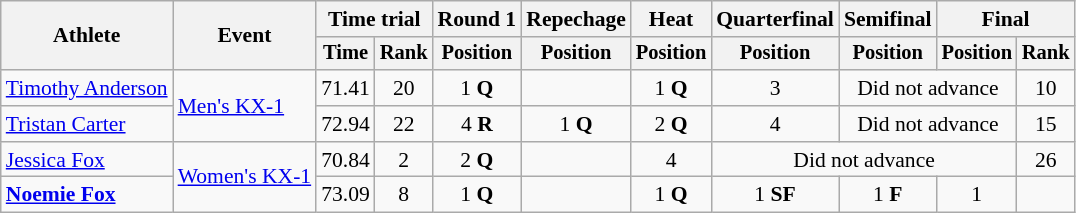<table class=wikitable style=font-size:90%;text-align:center>
<tr>
<th rowspan=2>Athlete</th>
<th rowspan=2>Event</th>
<th colspan=2>Time trial</th>
<th>Round 1</th>
<th>Repechage</th>
<th>Heat</th>
<th>Quarterfinal</th>
<th>Semifinal</th>
<th colspan=2>Final</th>
</tr>
<tr style=font-size:95%>
<th>Time</th>
<th>Rank</th>
<th>Position</th>
<th>Position</th>
<th>Position</th>
<th>Position</th>
<th>Position</th>
<th>Position</th>
<th>Rank</th>
</tr>
<tr>
<td align=left><a href='#'>Timothy Anderson</a></td>
<td align=left rowspan=2><a href='#'>Men's KX-1</a></td>
<td>71.41</td>
<td>20</td>
<td>1 <strong>Q</strong></td>
<td></td>
<td>1 <strong>Q</strong></td>
<td>3</td>
<td colspan=2>Did not advance</td>
<td>10</td>
</tr>
<tr>
<td align=left><a href='#'>Tristan Carter</a></td>
<td>72.94</td>
<td>22</td>
<td>4 <strong>R</strong></td>
<td>1 <strong>Q</strong></td>
<td>2 <strong>Q</strong></td>
<td>4</td>
<td colspan=2>Did not advance</td>
<td>15</td>
</tr>
<tr>
<td align=left><a href='#'>Jessica Fox</a></td>
<td align=left rowspan=2><a href='#'>Women's KX-1</a></td>
<td>70.84</td>
<td>2</td>
<td>2 <strong>Q</strong></td>
<td></td>
<td>4</td>
<td colspan=3>Did not advance</td>
<td>26</td>
</tr>
<tr>
<td align=left><strong><a href='#'>Noemie Fox</a></strong></td>
<td>73.09</td>
<td>8</td>
<td>1 <strong>Q</strong></td>
<td></td>
<td>1 <strong>Q</strong></td>
<td>1 <strong>SF</strong></td>
<td>1 <strong>F</strong></td>
<td>1</td>
<td></td>
</tr>
</table>
